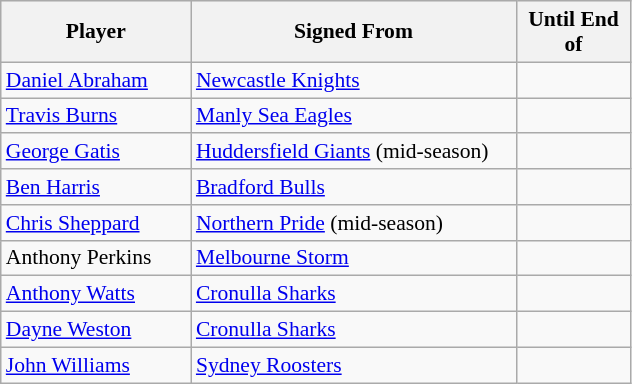<table class="wikitable" style="font-size:90%">
<tr style="background:#efefef;">
<th style="width:120px;">Player</th>
<th style="width:210px;">Signed From</th>
<th style="width:70px;">Until End of</th>
</tr>
<tr>
<td><a href='#'>Daniel Abraham</a></td>
<td> <a href='#'>Newcastle Knights</a></td>
<td></td>
</tr>
<tr>
<td><a href='#'>Travis Burns</a></td>
<td> <a href='#'>Manly Sea Eagles</a></td>
<td></td>
</tr>
<tr>
<td><a href='#'>George Gatis</a></td>
<td> <a href='#'>Huddersfield Giants</a> (mid-season)</td>
<td></td>
</tr>
<tr>
<td><a href='#'>Ben Harris</a></td>
<td> <a href='#'>Bradford Bulls</a></td>
<td></td>
</tr>
<tr>
<td><a href='#'>Chris Sheppard</a></td>
<td> <a href='#'>Northern Pride</a> (mid-season)</td>
<td></td>
</tr>
<tr>
<td>Anthony Perkins</td>
<td> <a href='#'>Melbourne Storm</a></td>
<td></td>
</tr>
<tr>
<td><a href='#'>Anthony Watts</a></td>
<td> <a href='#'>Cronulla Sharks</a></td>
<td></td>
</tr>
<tr>
<td><a href='#'>Dayne Weston</a></td>
<td> <a href='#'>Cronulla Sharks</a></td>
<td></td>
</tr>
<tr>
<td><a href='#'>John Williams</a></td>
<td> <a href='#'>Sydney Roosters</a></td>
<td></td>
</tr>
</table>
